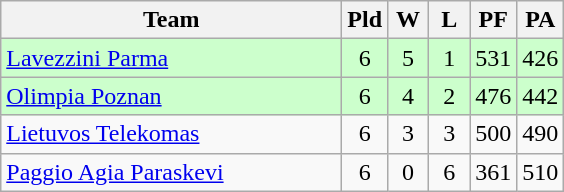<table class="wikitable" style="text-align:center">
<tr>
<th width=220>Team</th>
<th width=20>Pld</th>
<th width=20>W</th>
<th width=20>L</th>
<th width=20>PF</th>
<th width=20>PA</th>
</tr>
<tr bgcolor="#ccffcc">
<td align="left"> <a href='#'>Lavezzini Parma</a></td>
<td>6</td>
<td>5</td>
<td>1</td>
<td>531</td>
<td>426</td>
</tr>
<tr bgcolor="#ccffcc">
<td align="left"> <a href='#'>Olimpia Poznan</a></td>
<td>6</td>
<td>4</td>
<td>2</td>
<td>476</td>
<td>442</td>
</tr>
<tr>
<td align="left"> <a href='#'>Lietuvos Telekomas</a></td>
<td>6</td>
<td>3</td>
<td>3</td>
<td>500</td>
<td>490</td>
</tr>
<tr>
<td align="left"> <a href='#'>Paggio Agia Paraskevi</a></td>
<td>6</td>
<td>0</td>
<td>6</td>
<td>361</td>
<td>510</td>
</tr>
</table>
